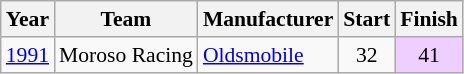<table class="wikitable" style="font-size: 90%;">
<tr>
<th>Year</th>
<th>Team</th>
<th>Manufacturer</th>
<th>Start</th>
<th>Finish</th>
</tr>
<tr>
<td><a href='#'>1991</a></td>
<td>Moroso Racing</td>
<td><a href='#'>Oldsmobile</a></td>
<td align=center>32</td>
<td align=center style="background:#EFCFFF;">41</td>
</tr>
</table>
